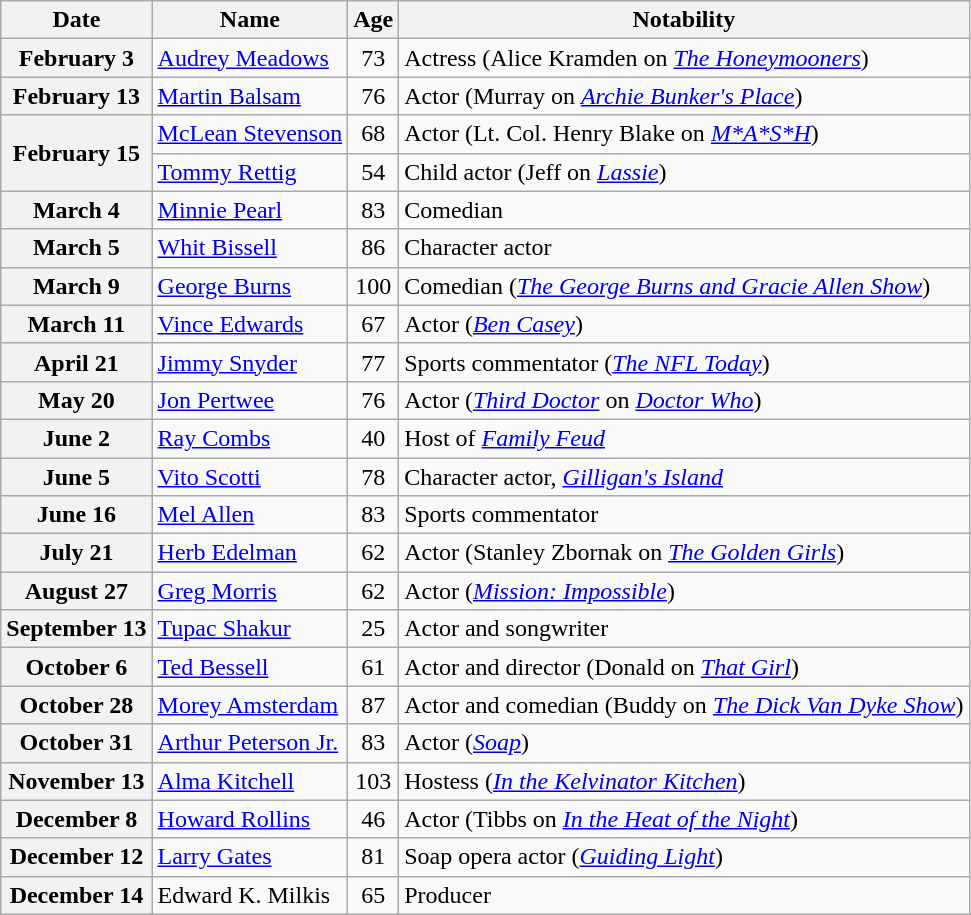<table class="wikitable sortable">
<tr ">
<th>Date</th>
<th>Name</th>
<th>Age</th>
<th class="unsortable">Notability</th>
</tr>
<tr>
<th>February 3</th>
<td><a href='#'>Audrey Meadows</a></td>
<td style="text-align:center;">73</td>
<td>Actress (Alice Kramden on <em><a href='#'>The Honeymooners</a></em>)</td>
</tr>
<tr>
<th>February 13</th>
<td><a href='#'>Martin Balsam</a></td>
<td style="text-align:center;">76</td>
<td>Actor (Murray on <em><a href='#'>Archie Bunker's Place</a></em>)</td>
</tr>
<tr>
<th rowspan="2">February 15</th>
<td><a href='#'>McLean Stevenson</a></td>
<td style="text-align:center;">68</td>
<td>Actor (Lt. Col. Henry Blake on <em><a href='#'>M*A*S*H</a></em>)</td>
</tr>
<tr>
<td><a href='#'>Tommy Rettig</a></td>
<td style="text-align:center;">54</td>
<td>Child actor (Jeff on <em><a href='#'>Lassie</a></em>)</td>
</tr>
<tr>
<th>March 4</th>
<td><a href='#'>Minnie Pearl</a></td>
<td style="text-align:center;">83</td>
<td>Comedian</td>
</tr>
<tr>
<th>March 5</th>
<td><a href='#'>Whit Bissell</a></td>
<td style="text-align:center;">86</td>
<td>Character actor</td>
</tr>
<tr>
<th>March 9</th>
<td><a href='#'>George Burns</a></td>
<td style="text-align:center;">100</td>
<td>Comedian (<em><a href='#'>The George Burns and Gracie Allen Show</a></em>)</td>
</tr>
<tr>
<th>March 11</th>
<td><a href='#'>Vince Edwards</a></td>
<td style="text-align:center;">67</td>
<td>Actor (<em><a href='#'>Ben Casey</a></em>)</td>
</tr>
<tr>
<th>April 21</th>
<td><a href='#'>Jimmy Snyder</a></td>
<td style="text-align:center;">77</td>
<td>Sports commentator (<em><a href='#'>The NFL Today</a></em>)</td>
</tr>
<tr>
<th>May 20</th>
<td><a href='#'>Jon Pertwee</a></td>
<td style="text-align:center;">76</td>
<td>Actor (<em><a href='#'>Third Doctor</a></em> on <em><a href='#'>Doctor Who</a></em>)</td>
</tr>
<tr>
<th>June 2</th>
<td><a href='#'>Ray Combs</a></td>
<td style="text-align:center;">40</td>
<td>Host of <em><a href='#'>Family Feud</a></em></td>
</tr>
<tr>
<th>June 5</th>
<td><a href='#'>Vito Scotti</a></td>
<td style="text-align:center;">78</td>
<td>Character actor, <em><a href='#'>Gilligan's Island</a></em></td>
</tr>
<tr>
<th>June 16</th>
<td><a href='#'>Mel Allen</a></td>
<td style="text-align:center;">83</td>
<td>Sports commentator</td>
</tr>
<tr>
<th>July 21</th>
<td><a href='#'>Herb Edelman</a></td>
<td style="text-align:center;">62</td>
<td>Actor (Stanley Zbornak on <em><a href='#'>The Golden Girls</a></em>)</td>
</tr>
<tr>
<th>August 27</th>
<td><a href='#'>Greg Morris</a></td>
<td style="text-align:center;">62</td>
<td>Actor (<em><a href='#'>Mission: Impossible</a></em>)</td>
</tr>
<tr>
<th>September 13</th>
<td><a href='#'>Tupac Shakur</a></td>
<td style="text-align:center;">25</td>
<td>Actor and songwriter</td>
</tr>
<tr>
<th>October 6</th>
<td><a href='#'>Ted Bessell</a></td>
<td style="text-align:center;">61</td>
<td>Actor and director (Donald on <em><a href='#'>That Girl</a></em>)</td>
</tr>
<tr>
<th>October 28</th>
<td><a href='#'>Morey Amsterdam</a></td>
<td style="text-align:center;">87</td>
<td>Actor and comedian (Buddy on <em><a href='#'>The Dick Van Dyke Show</a></em>)</td>
</tr>
<tr>
<th>October 31</th>
<td><a href='#'>Arthur Peterson Jr.</a></td>
<td style="text-align:center;">83</td>
<td>Actor (<em><a href='#'>Soap</a></em>)</td>
</tr>
<tr>
<th>November 13</th>
<td><a href='#'>Alma Kitchell</a></td>
<td style="text-align:center;">103</td>
<td>Hostess (<em><a href='#'>In the Kelvinator Kitchen</a></em>)</td>
</tr>
<tr>
<th>December 8</th>
<td><a href='#'>Howard Rollins</a></td>
<td style="text-align:center;">46</td>
<td>Actor (Tibbs on <em><a href='#'>In the Heat of the Night</a></em>)</td>
</tr>
<tr>
<th>December 12</th>
<td><a href='#'>Larry Gates</a></td>
<td style="text-align:center;">81</td>
<td>Soap opera actor (<em><a href='#'>Guiding Light</a></em>)</td>
</tr>
<tr>
<th>December 14</th>
<td>Edward K. Milkis</td>
<td style="text-align:center;">65</td>
<td>Producer</td>
</tr>
</table>
